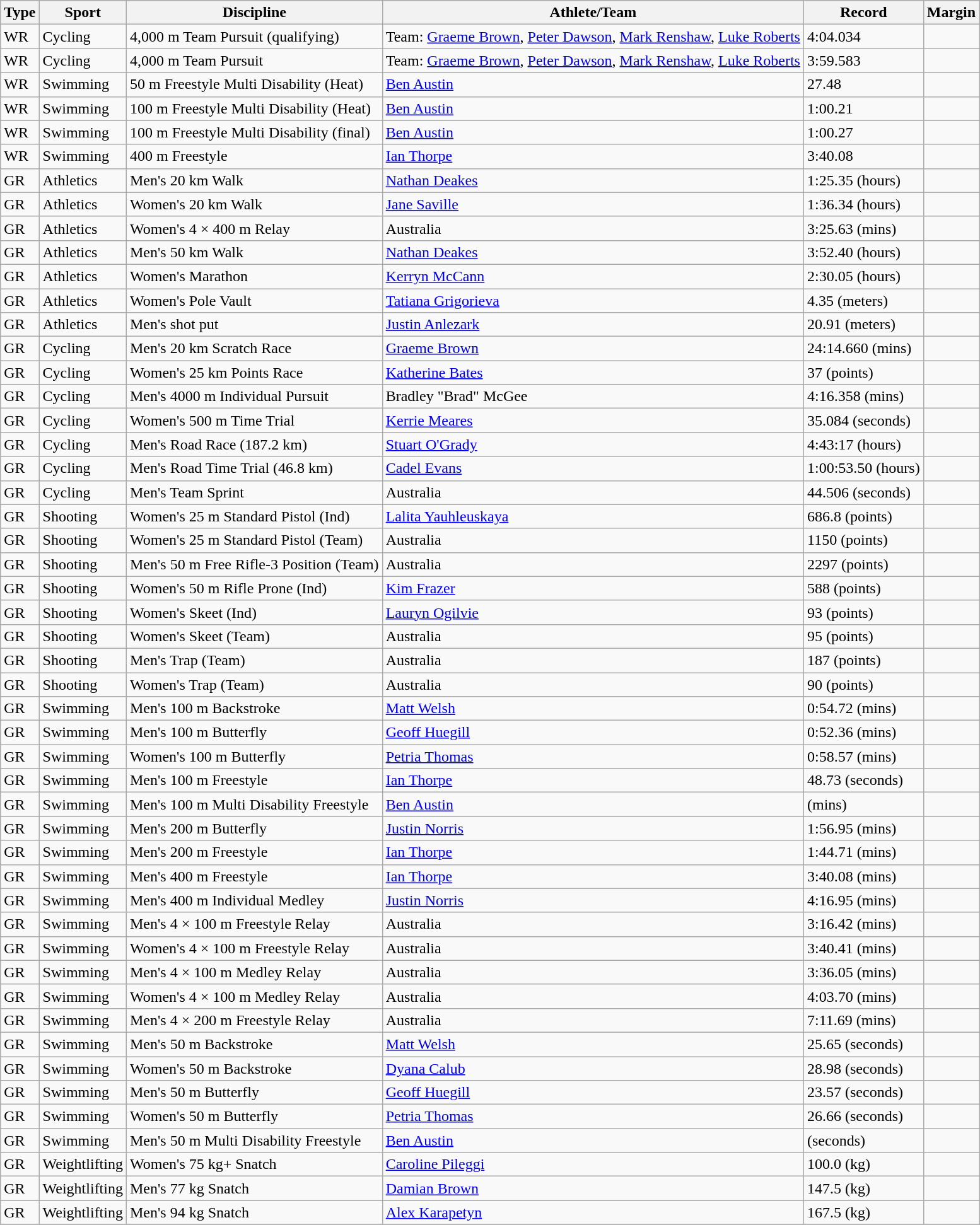<table class="wikitable">
<tr>
<th>Type</th>
<th>Sport</th>
<th>Discipline</th>
<th>Athlete/Team</th>
<th>Record</th>
<th>Margin</th>
</tr>
<tr>
<td>WR</td>
<td>Cycling</td>
<td>4,000 m Team Pursuit (qualifying)</td>
<td>Team: <a href='#'>Graeme Brown</a>, <a href='#'>Peter Dawson</a>, <a href='#'>Mark Renshaw</a>, <a href='#'>Luke Roberts</a></td>
<td>4:04.034</td>
<td></td>
</tr>
<tr>
<td>WR</td>
<td>Cycling</td>
<td>4,000 m Team Pursuit</td>
<td>Team: <a href='#'>Graeme Brown</a>, <a href='#'>Peter Dawson</a>, <a href='#'>Mark Renshaw</a>, <a href='#'>Luke Roberts</a></td>
<td>3:59.583</td>
<td></td>
</tr>
<tr>
<td>WR</td>
<td>Swimming</td>
<td>50 m Freestyle Multi Disability (Heat)</td>
<td><a href='#'>Ben Austin</a></td>
<td>27.48</td>
<td></td>
</tr>
<tr>
<td>WR</td>
<td>Swimming</td>
<td>100 m Freestyle Multi Disability (Heat)</td>
<td><a href='#'>Ben Austin</a></td>
<td>1:00.21</td>
<td></td>
</tr>
<tr>
<td>WR</td>
<td>Swimming</td>
<td>100 m Freestyle Multi Disability (final)</td>
<td><a href='#'>Ben Austin</a></td>
<td>1:00.27</td>
<td></td>
</tr>
<tr>
<td>WR</td>
<td>Swimming</td>
<td>400 m Freestyle</td>
<td><a href='#'>Ian Thorpe</a></td>
<td>3:40.08</td>
<td></td>
</tr>
<tr>
<td>GR</td>
<td>Athletics</td>
<td>Men's 20 km Walk</td>
<td><a href='#'>Nathan Deakes</a></td>
<td>1:25.35 (hours)</td>
<td></td>
</tr>
<tr>
<td>GR</td>
<td>Athletics</td>
<td>Women's 20 km Walk</td>
<td><a href='#'>Jane Saville</a></td>
<td>1:36.34 (hours)</td>
<td></td>
</tr>
<tr>
<td>GR</td>
<td>Athletics</td>
<td>Women's 4 × 400 m Relay</td>
<td>Australia</td>
<td>3:25.63 (mins)</td>
<td></td>
</tr>
<tr>
<td>GR</td>
<td>Athletics</td>
<td>Men's 50 km Walk</td>
<td><a href='#'>Nathan Deakes</a></td>
<td>3:52.40 (hours)</td>
<td></td>
</tr>
<tr>
<td>GR</td>
<td>Athletics</td>
<td>Women's Marathon</td>
<td><a href='#'>Kerryn McCann</a></td>
<td>2:30.05 (hours)</td>
<td></td>
</tr>
<tr>
<td>GR</td>
<td>Athletics</td>
<td>Women's Pole Vault</td>
<td><a href='#'>Tatiana Grigorieva</a></td>
<td>4.35 (meters)</td>
<td></td>
</tr>
<tr>
<td>GR</td>
<td>Athletics</td>
<td>Men's shot put</td>
<td><a href='#'>Justin Anlezark</a></td>
<td>20.91 (meters)</td>
<td></td>
</tr>
<tr>
<td>GR</td>
<td>Cycling</td>
<td>Men's 20 km Scratch Race</td>
<td><a href='#'>Graeme Brown</a></td>
<td>24:14.660 (mins)</td>
<td></td>
</tr>
<tr>
<td>GR</td>
<td>Cycling</td>
<td>Women's 25 km Points Race</td>
<td><a href='#'>Katherine Bates</a></td>
<td>37 (points)</td>
<td></td>
</tr>
<tr>
<td>GR</td>
<td>Cycling</td>
<td>Men's 4000 m Individual Pursuit</td>
<td>Bradley "Brad" McGee</td>
<td>4:16.358 (mins)</td>
<td></td>
</tr>
<tr>
<td>GR</td>
<td>Cycling</td>
<td>Women's 500 m Time Trial</td>
<td><a href='#'>Kerrie Meares</a></td>
<td>35.084 (seconds)</td>
<td></td>
</tr>
<tr>
<td>GR</td>
<td>Cycling</td>
<td>Men's Road Race (187.2 km)</td>
<td><a href='#'>Stuart O'Grady</a></td>
<td>4:43:17 (hours)</td>
<td></td>
</tr>
<tr>
<td>GR</td>
<td>Cycling</td>
<td>Men's Road Time Trial (46.8 km)</td>
<td><a href='#'>Cadel Evans</a></td>
<td>1:00:53.50 (hours)</td>
<td></td>
</tr>
<tr>
<td>GR</td>
<td>Cycling</td>
<td>Men's Team Sprint</td>
<td>Australia</td>
<td>44.506 (seconds)</td>
<td></td>
</tr>
<tr>
<td>GR</td>
<td>Shooting</td>
<td>Women's 25 m Standard Pistol (Ind)</td>
<td><a href='#'>Lalita Yauhleuskaya</a></td>
<td>686.8 (points)</td>
<td></td>
</tr>
<tr>
<td>GR</td>
<td>Shooting</td>
<td>Women's 25 m Standard Pistol (Team)</td>
<td>Australia</td>
<td>1150 (points)</td>
<td></td>
</tr>
<tr>
<td>GR</td>
<td>Shooting</td>
<td>Men's 50 m Free Rifle-3 Position (Team)</td>
<td>Australia</td>
<td>2297 (points)</td>
<td></td>
</tr>
<tr>
<td>GR</td>
<td>Shooting</td>
<td>Women's 50 m Rifle Prone (Ind)</td>
<td><a href='#'>Kim Frazer</a></td>
<td>588 (points)</td>
<td></td>
</tr>
<tr>
<td>GR</td>
<td>Shooting</td>
<td>Women's Skeet (Ind)</td>
<td><a href='#'>Lauryn Ogilvie</a></td>
<td>93 (points)</td>
<td></td>
</tr>
<tr>
<td>GR</td>
<td>Shooting</td>
<td>Women's Skeet (Team)</td>
<td>Australia</td>
<td>95 (points)</td>
<td></td>
</tr>
<tr>
<td>GR</td>
<td>Shooting</td>
<td>Men's Trap (Team)</td>
<td>Australia</td>
<td>187 (points)</td>
<td></td>
</tr>
<tr>
<td>GR</td>
<td>Shooting</td>
<td>Women's Trap (Team)</td>
<td>Australia</td>
<td>90 (points)</td>
<td></td>
</tr>
<tr>
<td>GR</td>
<td>Swimming</td>
<td>Men's 100 m Backstroke</td>
<td><a href='#'>Matt Welsh</a></td>
<td>0:54.72 (mins)</td>
<td></td>
</tr>
<tr>
<td>GR</td>
<td>Swimming</td>
<td>Men's 100 m Butterfly</td>
<td><a href='#'>Geoff Huegill</a></td>
<td>0:52.36 (mins)</td>
<td></td>
</tr>
<tr>
<td>GR</td>
<td>Swimming</td>
<td>Women's 100 m Butterfly</td>
<td><a href='#'>Petria Thomas</a></td>
<td>0:58.57 (mins)</td>
<td></td>
</tr>
<tr>
<td>GR</td>
<td>Swimming</td>
<td>Men's 100 m Freestyle</td>
<td><a href='#'>Ian Thorpe</a></td>
<td>48.73 (seconds)</td>
<td></td>
</tr>
<tr>
<td>GR</td>
<td>Swimming</td>
<td>Men's 100 m Multi Disability Freestyle</td>
<td><a href='#'>Ben Austin</a></td>
<td>(mins)</td>
<td></td>
</tr>
<tr>
<td>GR</td>
<td>Swimming</td>
<td>Men's 200 m Butterfly</td>
<td><a href='#'>Justin Norris</a></td>
<td>1:56.95 (mins)</td>
<td></td>
</tr>
<tr>
<td>GR</td>
<td>Swimming</td>
<td>Men's 200 m Freestyle</td>
<td><a href='#'>Ian Thorpe</a></td>
<td>1:44.71 (mins)</td>
<td></td>
</tr>
<tr>
<td>GR</td>
<td>Swimming</td>
<td>Men's 400 m Freestyle</td>
<td><a href='#'>Ian Thorpe</a></td>
<td>3:40.08 (mins)</td>
<td></td>
</tr>
<tr>
<td>GR</td>
<td>Swimming</td>
<td>Men's 400 m Individual Medley</td>
<td><a href='#'>Justin Norris</a></td>
<td>4:16.95 (mins)</td>
<td></td>
</tr>
<tr>
<td>GR</td>
<td>Swimming</td>
<td>Men's 4 × 100 m Freestyle Relay</td>
<td>Australia</td>
<td>3:16.42 (mins)</td>
<td></td>
</tr>
<tr>
<td>GR</td>
<td>Swimming</td>
<td>Women's 4 × 100 m Freestyle Relay</td>
<td>Australia</td>
<td>3:40.41 (mins)</td>
<td></td>
</tr>
<tr>
<td>GR</td>
<td>Swimming</td>
<td>Men's 4 × 100 m Medley Relay</td>
<td>Australia</td>
<td>3:36.05 (mins)</td>
<td></td>
</tr>
<tr>
<td>GR</td>
<td>Swimming</td>
<td>Women's 4 × 100 m Medley Relay</td>
<td>Australia</td>
<td>4:03.70 (mins)</td>
<td></td>
</tr>
<tr>
<td>GR</td>
<td>Swimming</td>
<td>Men's 4 × 200 m Freestyle Relay</td>
<td>Australia</td>
<td>7:11.69 (mins)</td>
<td></td>
</tr>
<tr>
<td>GR</td>
<td>Swimming</td>
<td>Men's 50 m Backstroke</td>
<td><a href='#'>Matt Welsh</a></td>
<td>25.65 (seconds)</td>
<td></td>
</tr>
<tr>
<td>GR</td>
<td>Swimming</td>
<td>Women's 50 m Backstroke</td>
<td><a href='#'>Dyana Calub</a></td>
<td>28.98 (seconds)</td>
<td></td>
</tr>
<tr>
<td>GR</td>
<td>Swimming</td>
<td>Men's 50 m Butterfly</td>
<td><a href='#'>Geoff Huegill</a></td>
<td>23.57 (seconds)</td>
<td></td>
</tr>
<tr>
<td>GR</td>
<td>Swimming</td>
<td>Women's 50 m Butterfly</td>
<td><a href='#'>Petria Thomas</a></td>
<td>26.66 (seconds)</td>
<td></td>
</tr>
<tr>
<td>GR</td>
<td>Swimming</td>
<td>Men's 50 m Multi Disability Freestyle</td>
<td><a href='#'>Ben Austin</a></td>
<td>(seconds)</td>
<td></td>
</tr>
<tr>
<td>GR</td>
<td>Weightlifting</td>
<td>Women's 75 kg+ Snatch</td>
<td><a href='#'>Caroline Pileggi</a></td>
<td>100.0 (kg)</td>
<td></td>
</tr>
<tr>
<td>GR</td>
<td>Weightlifting</td>
<td>Men's 77 kg Snatch</td>
<td><a href='#'>Damian Brown</a></td>
<td>147.5 (kg)</td>
<td></td>
</tr>
<tr>
<td>GR</td>
<td>Weightlifting</td>
<td>Men's 94 kg Snatch</td>
<td><a href='#'>Alex Karapetyn</a></td>
<td>167.5 (kg)</td>
<td></td>
</tr>
<tr>
</tr>
</table>
